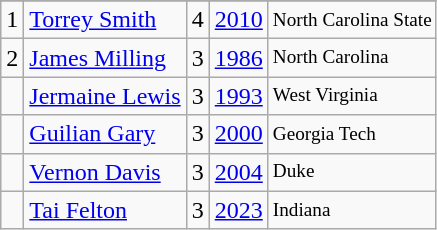<table class="wikitable">
<tr>
</tr>
<tr>
<td>1</td>
<td><a href='#'>Torrey Smith</a></td>
<td>4</td>
<td><a href='#'>2010</a></td>
<td style="font-size:80%;">North Carolina State</td>
</tr>
<tr>
<td>2</td>
<td><a href='#'>James Milling</a></td>
<td>3</td>
<td><a href='#'>1986</a></td>
<td style="font-size:80%;">North Carolina</td>
</tr>
<tr>
<td></td>
<td><a href='#'>Jermaine Lewis</a></td>
<td>3</td>
<td><a href='#'>1993</a></td>
<td style="font-size:80%;">West Virginia</td>
</tr>
<tr>
<td></td>
<td><a href='#'>Guilian Gary</a></td>
<td>3</td>
<td><a href='#'>2000</a></td>
<td style="font-size:80%;">Georgia Tech</td>
</tr>
<tr>
<td></td>
<td><a href='#'>Vernon Davis</a></td>
<td>3</td>
<td><a href='#'>2004</a></td>
<td style="font-size:80%;">Duke</td>
</tr>
<tr>
<td></td>
<td><a href='#'>Tai Felton</a></td>
<td>3</td>
<td><a href='#'>2023</a></td>
<td style="font-size:80%;">Indiana</td>
</tr>
</table>
